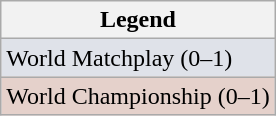<table class="wikitable">
<tr>
<th>Legend</th>
</tr>
<tr style="background:#dfe2e9;">
<td>World Matchplay (0–1)</td>
</tr>
<tr style="background:#e5d1cb;">
<td>World Championship (0–1)</td>
</tr>
</table>
